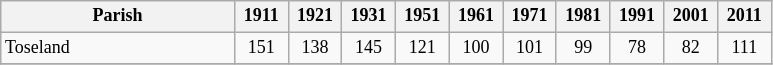<table class="wikitable" style="text-align:center;font-size: 9pt">
<tr>
<th width="150">Parish<br></th>
<th width="30">1911<br></th>
<th width="30">1921<br></th>
<th width="30">1931<br></th>
<th width="30">1951<br></th>
<th width="30">1961<br></th>
<th width="30">1971<br></th>
<th width="30">1981<br></th>
<th width="30">1991<br></th>
<th width="30">2001<br></th>
<th width="30">2011<br></th>
</tr>
<tr>
<td align=left>Toseland</td>
<td align="center">151</td>
<td align="center">138</td>
<td align="center">145</td>
<td align="center">121</td>
<td align="center">100</td>
<td align="center">101</td>
<td align="center">99</td>
<td align="center">78</td>
<td align="center">82</td>
<td align="center">111</td>
</tr>
<tr>
</tr>
</table>
